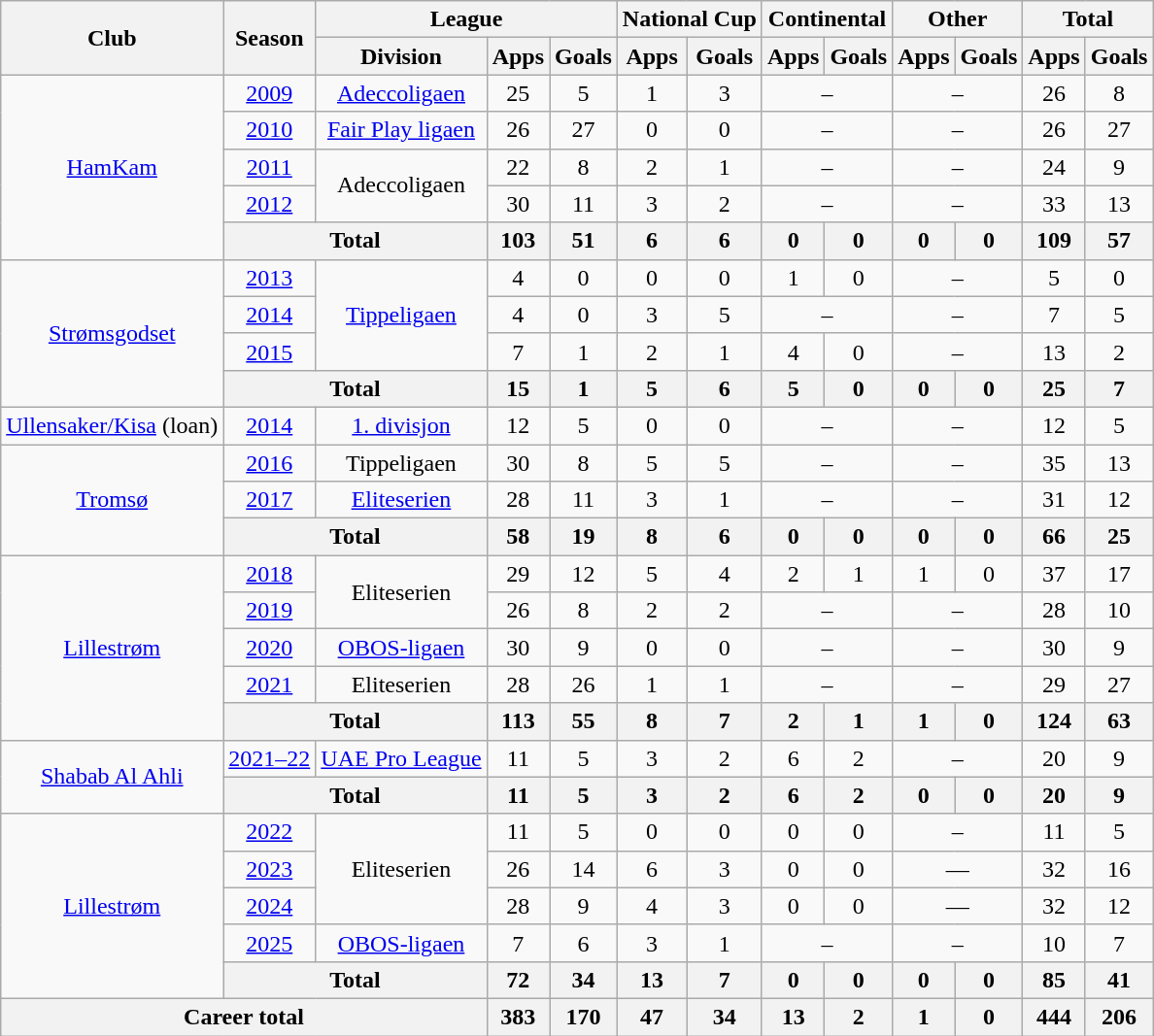<table class="wikitable" style="text-align:center">
<tr>
<th rowspan="2">Club</th>
<th rowspan="2">Season</th>
<th colspan="3">League</th>
<th colspan="2">National Cup</th>
<th colspan="2">Continental</th>
<th colspan="2">Other</th>
<th colspan="2">Total</th>
</tr>
<tr>
<th>Division</th>
<th>Apps</th>
<th>Goals</th>
<th>Apps</th>
<th>Goals</th>
<th>Apps</th>
<th>Goals</th>
<th>Apps</th>
<th>Goals</th>
<th>Apps</th>
<th>Goals</th>
</tr>
<tr>
<td rowspan="5"><a href='#'>HamKam</a></td>
<td><a href='#'>2009</a></td>
<td><a href='#'>Adeccoligaen</a></td>
<td>25</td>
<td>5</td>
<td>1</td>
<td>3</td>
<td colspan="2">–</td>
<td colspan="2">–</td>
<td>26</td>
<td>8</td>
</tr>
<tr>
<td><a href='#'>2010</a></td>
<td><a href='#'>Fair Play ligaen</a></td>
<td>26</td>
<td>27</td>
<td>0</td>
<td>0</td>
<td colspan="2">–</td>
<td colspan="2">–</td>
<td>26</td>
<td>27</td>
</tr>
<tr>
<td><a href='#'>2011</a></td>
<td rowspan="2">Adeccoligaen</td>
<td>22</td>
<td>8</td>
<td>2</td>
<td>1</td>
<td colspan="2">–</td>
<td colspan="2">–</td>
<td>24</td>
<td>9</td>
</tr>
<tr>
<td><a href='#'>2012</a></td>
<td>30</td>
<td>11</td>
<td>3</td>
<td>2</td>
<td colspan="2">–</td>
<td colspan="2">–</td>
<td>33</td>
<td>13</td>
</tr>
<tr>
<th colspan="2">Total</th>
<th>103</th>
<th>51</th>
<th>6</th>
<th>6</th>
<th>0</th>
<th>0</th>
<th>0</th>
<th>0</th>
<th>109</th>
<th>57</th>
</tr>
<tr>
<td rowspan="4"><a href='#'>Strømsgodset</a></td>
<td><a href='#'>2013</a></td>
<td rowspan="3"><a href='#'>Tippeligaen</a></td>
<td>4</td>
<td>0</td>
<td>0</td>
<td>0</td>
<td>1</td>
<td>0</td>
<td colspan="2">–</td>
<td>5</td>
<td>0</td>
</tr>
<tr>
<td><a href='#'>2014</a></td>
<td>4</td>
<td>0</td>
<td>3</td>
<td>5</td>
<td colspan="2">–</td>
<td colspan="2">–</td>
<td>7</td>
<td>5</td>
</tr>
<tr>
<td><a href='#'>2015</a></td>
<td>7</td>
<td>1</td>
<td>2</td>
<td>1</td>
<td>4</td>
<td>0</td>
<td colspan="2">–</td>
<td>13</td>
<td>2</td>
</tr>
<tr>
<th colspan="2">Total</th>
<th>15</th>
<th>1</th>
<th>5</th>
<th>6</th>
<th>5</th>
<th>0</th>
<th>0</th>
<th>0</th>
<th>25</th>
<th>7</th>
</tr>
<tr>
<td><a href='#'>Ullensaker/Kisa</a> (loan)</td>
<td><a href='#'>2014</a></td>
<td><a href='#'>1. divisjon</a></td>
<td>12</td>
<td>5</td>
<td>0</td>
<td>0</td>
<td colspan="2">–</td>
<td colspan="2">–</td>
<td>12</td>
<td>5</td>
</tr>
<tr>
<td rowspan="3"><a href='#'>Tromsø</a></td>
<td><a href='#'>2016</a></td>
<td>Tippeligaen</td>
<td>30</td>
<td>8</td>
<td>5</td>
<td>5</td>
<td colspan="2">–</td>
<td colspan="2">–</td>
<td>35</td>
<td>13</td>
</tr>
<tr>
<td><a href='#'>2017</a></td>
<td><a href='#'>Eliteserien</a></td>
<td>28</td>
<td>11</td>
<td>3</td>
<td>1</td>
<td colspan="2">–</td>
<td colspan="2">–</td>
<td>31</td>
<td>12</td>
</tr>
<tr>
<th colspan="2">Total</th>
<th>58</th>
<th>19</th>
<th>8</th>
<th>6</th>
<th>0</th>
<th>0</th>
<th>0</th>
<th>0</th>
<th>66</th>
<th>25</th>
</tr>
<tr>
<td rowspan="5"><a href='#'>Lillestrøm</a></td>
<td><a href='#'>2018</a></td>
<td rowspan="2">Eliteserien</td>
<td>29</td>
<td>12</td>
<td>5</td>
<td>4</td>
<td>2</td>
<td>1</td>
<td>1</td>
<td>0</td>
<td>37</td>
<td>17</td>
</tr>
<tr>
<td><a href='#'>2019</a></td>
<td>26</td>
<td>8</td>
<td>2</td>
<td>2</td>
<td colspan="2">–</td>
<td colspan="2">–</td>
<td>28</td>
<td>10</td>
</tr>
<tr>
<td><a href='#'>2020</a></td>
<td><a href='#'>OBOS-ligaen</a></td>
<td>30</td>
<td>9</td>
<td>0</td>
<td>0</td>
<td colspan="2">–</td>
<td colspan="2">–</td>
<td>30</td>
<td>9</td>
</tr>
<tr>
<td><a href='#'>2021</a></td>
<td>Eliteserien</td>
<td>28</td>
<td>26</td>
<td>1</td>
<td>1</td>
<td colspan="2">–</td>
<td colspan="2">–</td>
<td>29</td>
<td>27</td>
</tr>
<tr>
<th colspan="2">Total</th>
<th>113</th>
<th>55</th>
<th>8</th>
<th>7</th>
<th>2</th>
<th>1</th>
<th>1</th>
<th>0</th>
<th>124</th>
<th>63</th>
</tr>
<tr>
<td rowspan="2"><a href='#'>Shabab Al Ahli</a></td>
<td><a href='#'>2021–22</a></td>
<td rowspan="1"><a href='#'>UAE Pro League</a></td>
<td>11</td>
<td>5</td>
<td>3</td>
<td>2</td>
<td>6</td>
<td>2</td>
<td colspan="2">–</td>
<td>20</td>
<td>9</td>
</tr>
<tr>
<th colspan="2">Total</th>
<th>11</th>
<th>5</th>
<th>3</th>
<th>2</th>
<th>6</th>
<th>2</th>
<th>0</th>
<th>0</th>
<th>20</th>
<th>9</th>
</tr>
<tr>
<td rowspan="5"><a href='#'>Lillestrøm</a></td>
<td><a href='#'>2022</a></td>
<td rowspan="3">Eliteserien</td>
<td>11</td>
<td>5</td>
<td>0</td>
<td>0</td>
<td>0</td>
<td>0</td>
<td colspan="2">–</td>
<td>11</td>
<td>5</td>
</tr>
<tr>
<td><a href='#'>2023</a></td>
<td>26</td>
<td>14</td>
<td>6</td>
<td>3</td>
<td>0</td>
<td>0</td>
<td colspan="2">—</td>
<td>32</td>
<td>16</td>
</tr>
<tr>
<td><a href='#'>2024</a></td>
<td>28</td>
<td>9</td>
<td>4</td>
<td>3</td>
<td>0</td>
<td>0</td>
<td colspan="2">—</td>
<td>32</td>
<td>12</td>
</tr>
<tr>
<td><a href='#'>2025</a></td>
<td><a href='#'>OBOS-ligaen</a></td>
<td>7</td>
<td>6</td>
<td>3</td>
<td>1</td>
<td colspan="2">–</td>
<td colspan="2">–</td>
<td>10</td>
<td>7</td>
</tr>
<tr>
<th colspan="2">Total</th>
<th>72</th>
<th>34</th>
<th>13</th>
<th>7</th>
<th>0</th>
<th>0</th>
<th>0</th>
<th>0</th>
<th>85</th>
<th>41</th>
</tr>
<tr>
<th colspan="3">Career total</th>
<th>383</th>
<th>170</th>
<th>47</th>
<th>34</th>
<th>13</th>
<th>2</th>
<th>1</th>
<th>0</th>
<th>444</th>
<th>206</th>
</tr>
</table>
